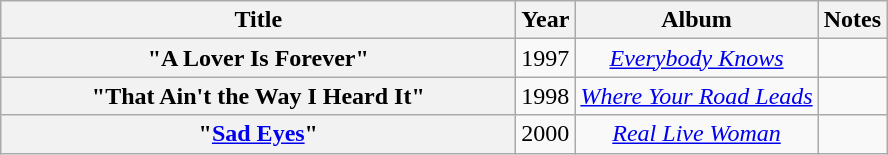<table class="wikitable plainrowheaders" style="text-align:center;">
<tr>
<th style="width:21em;">Title</th>
<th>Year</th>
<th>Album</th>
<th>Notes</th>
</tr>
<tr>
<th scope="row">"A Lover Is Forever"</th>
<td>1997</td>
<td><em><a href='#'>Everybody Knows</a></em></td>
<td></td>
</tr>
<tr>
<th scope="row">"That Ain't the Way I Heard It"</th>
<td>1998</td>
<td><em><a href='#'>Where Your Road Leads</a></em></td>
<td></td>
</tr>
<tr>
<th scope="row">"<a href='#'>Sad Eyes</a>"</th>
<td>2000</td>
<td><em><a href='#'>Real Live Woman</a></em></td>
<td></td>
</tr>
</table>
